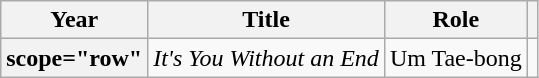<table class="wikitable sortable plainrowheaders">
<tr>
<th scope="col">Year</th>
<th scope="col">Title</th>
<th scope="col">Role</th>
<th scope="col" class="unsortable"></th>
</tr>
<tr>
<th>scope="row"  </th>
<td><em>It's You Without an End</em></td>
<td>Um Tae-bong</td>
<td style="text-align:center"></td>
</tr>
</table>
